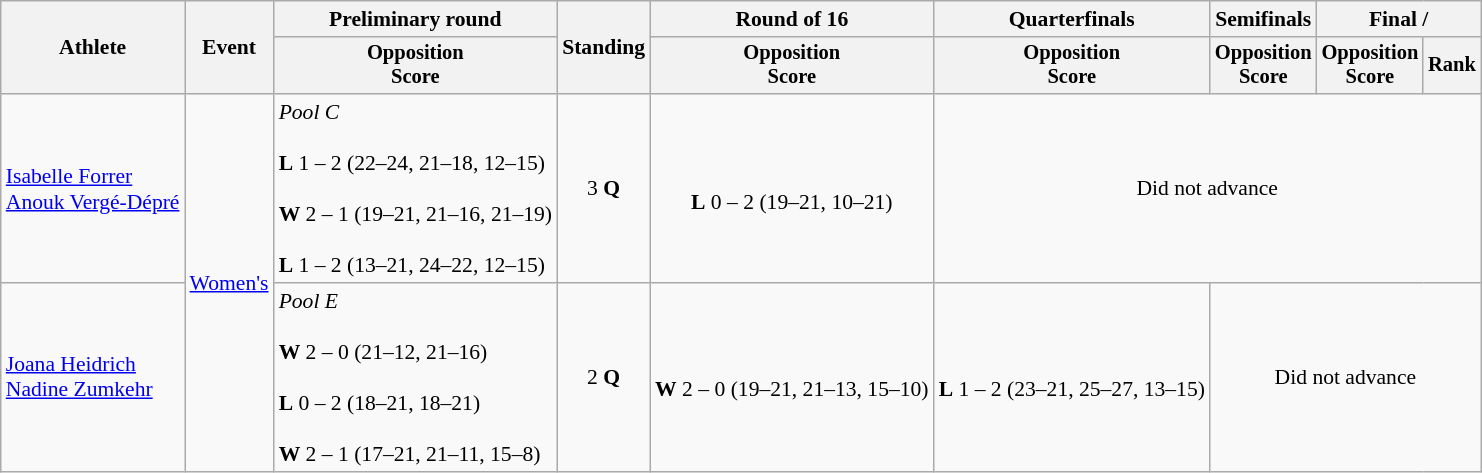<table class=wikitable style="font-size:90%">
<tr>
<th rowspan="2">Athlete</th>
<th rowspan="2">Event</th>
<th>Preliminary round</th>
<th rowspan="2">Standing</th>
<th>Round of 16</th>
<th>Quarterfinals</th>
<th>Semifinals</th>
<th colspan=2>Final / </th>
</tr>
<tr style="font-size:95%">
<th>Opposition<br>Score</th>
<th>Opposition<br>Score</th>
<th>Opposition<br>Score</th>
<th>Opposition<br>Score</th>
<th>Opposition<br>Score</th>
<th>Rank</th>
</tr>
<tr align=center>
<td align=left><a href='#'>Isabelle Forrer</a><br><a href='#'>Anouk Vergé-Dépré</a></td>
<td align=left rowspan=2><a href='#'>Women's</a></td>
<td align=left><em>Pool C</em><br><br><strong>L</strong> 1 – 2 (22–24, 21–18, 12–15)<br><br><strong>W</strong> 2 – 1 (19–21, 21–16, 21–19)<br><br><strong>L</strong> 1 – 2 (13–21, 24–22, 12–15)</td>
<td>3 <strong>Q</strong></td>
<td><br><strong>L</strong> 0 – 2 (19–21, 10–21)</td>
<td colspan=4>Did not advance</td>
</tr>
<tr align=center>
<td align=left><a href='#'>Joana Heidrich</a><br><a href='#'>Nadine Zumkehr</a></td>
<td align=left><em>Pool E</em><br><br><strong>W</strong> 2 – 0 (21–12, 21–16)<br><br><strong>L</strong> 0 – 2 (18–21, 18–21)<br><br><strong>W</strong> 2 – 1 (17–21, 21–11, 15–8)</td>
<td>2 <strong>Q</strong></td>
<td><br><strong>W</strong> 2 – 0 (19–21, 21–13, 15–10)</td>
<td><br><strong>L</strong> 1 – 2 (23–21, 25–27, 13–15)</td>
<td colspan=3>Did not advance</td>
</tr>
</table>
